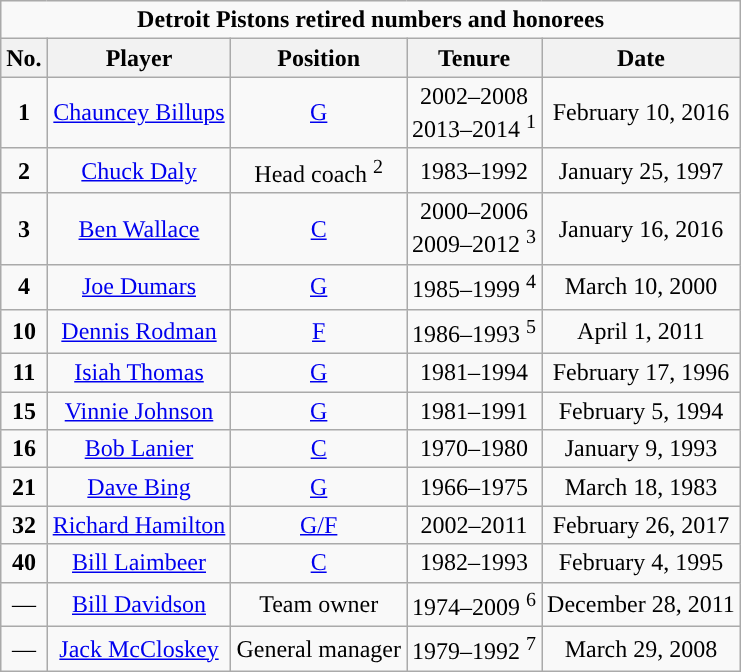<table class="wikitable sortable" style="text-align:center">
<tr>
<td colspan="6"><strong>Detroit Pistons retired numbers and honorees</strong></td>
</tr>
<tr>
<th>No.</th>
<th>Player</th>
<th>Position</th>
<th>Tenure</th>
<th>Date</th>
</tr>
<tr>
<td><strong>1</strong></td>
<td><a href='#'>Chauncey Billups</a></td>
<td><a href='#'>G</a></td>
<td>2002–2008<br>2013–2014 <sup>1</sup></td>
<td>February 10, 2016</td>
</tr>
<tr>
<td><strong>2</strong></td>
<td><a href='#'>Chuck Daly</a></td>
<td>Head coach <sup>2</sup></td>
<td>1983–1992</td>
<td>January 25, 1997</td>
</tr>
<tr>
<td><strong>3</strong></td>
<td><a href='#'>Ben Wallace</a></td>
<td><a href='#'>C</a></td>
<td>2000–2006<br>2009–2012 <sup>3</sup></td>
<td>January 16, 2016</td>
</tr>
<tr>
<td><strong>4</strong></td>
<td><a href='#'>Joe Dumars</a></td>
<td><a href='#'>G</a></td>
<td>1985–1999 <sup>4</sup></td>
<td>March 10, 2000</td>
</tr>
<tr>
<td><strong>10</strong></td>
<td><a href='#'>Dennis Rodman</a></td>
<td><a href='#'>F</a></td>
<td>1986–1993 <sup>5</sup></td>
<td>April 1, 2011</td>
</tr>
<tr>
<td><strong>11</strong></td>
<td><a href='#'>Isiah Thomas</a></td>
<td><a href='#'>G</a></td>
<td>1981–1994</td>
<td>February 17, 1996</td>
</tr>
<tr>
<td><strong>15</strong></td>
<td><a href='#'>Vinnie Johnson</a></td>
<td><a href='#'>G</a></td>
<td>1981–1991</td>
<td>February 5, 1994</td>
</tr>
<tr>
<td><strong>16</strong></td>
<td><a href='#'>Bob Lanier</a></td>
<td><a href='#'>C</a></td>
<td>1970–1980</td>
<td>January 9, 1993</td>
</tr>
<tr>
<td><strong>21</strong></td>
<td><a href='#'>Dave Bing</a></td>
<td><a href='#'>G</a></td>
<td>1966–1975</td>
<td>March 18, 1983</td>
</tr>
<tr>
<td><strong>32</strong></td>
<td><a href='#'>Richard Hamilton</a></td>
<td><a href='#'>G/F</a></td>
<td>2002–2011</td>
<td>February 26, 2017</td>
</tr>
<tr>
<td><strong>40</strong></td>
<td><a href='#'>Bill Laimbeer</a></td>
<td><a href='#'>C</a></td>
<td>1982–1993</td>
<td>February 4, 1995</td>
</tr>
<tr>
<td>—</td>
<td><a href='#'>Bill Davidson</a></td>
<td>Team owner</td>
<td>1974–2009 <sup>6</sup></td>
<td>December 28, 2011</td>
</tr>
<tr>
<td>—</td>
<td><a href='#'>Jack McCloskey</a></td>
<td>General manager</td>
<td>1979–1992 <sup>7</sup></td>
<td>March 29, 2008</td>
</tr>
</table>
